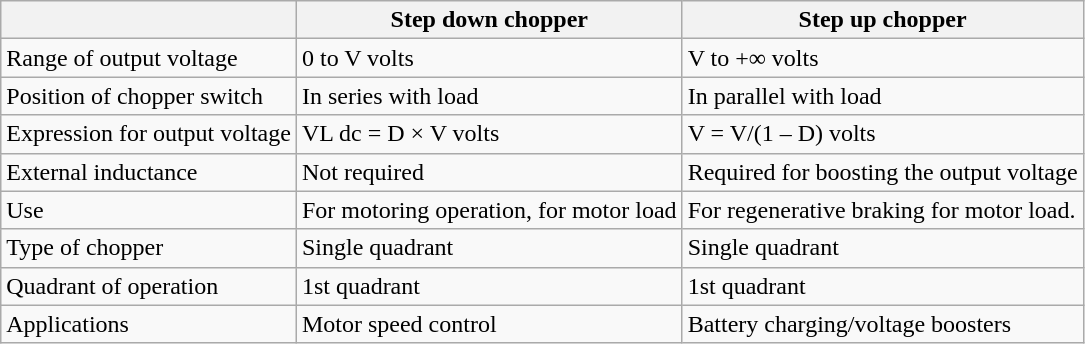<table class="wikitable">
<tr>
<th></th>
<th>Step down chopper</th>
<th>Step up chopper</th>
</tr>
<tr>
<td>Range of output voltage</td>
<td>0 to V volts</td>
<td>V to +∞ volts</td>
</tr>
<tr>
<td>Position of chopper switch</td>
<td>In series with load</td>
<td>In parallel with load</td>
</tr>
<tr>
<td>Expression for output voltage</td>
<td>VL dc = D × V volts</td>
<td>V = V/(1 – D) volts</td>
</tr>
<tr>
<td>External inductance</td>
<td>Not required</td>
<td>Required for boosting the output voltage</td>
</tr>
<tr>
<td>Use</td>
<td>For motoring operation, for motor load</td>
<td>For regenerative braking for motor load.</td>
</tr>
<tr>
<td>Type of chopper</td>
<td>Single quadrant</td>
<td>Single quadrant</td>
</tr>
<tr>
<td>Quadrant of operation</td>
<td>1st quadrant</td>
<td>1st quadrant</td>
</tr>
<tr>
<td>Applications</td>
<td>Motor speed control</td>
<td>Battery charging/voltage boosters</td>
</tr>
</table>
